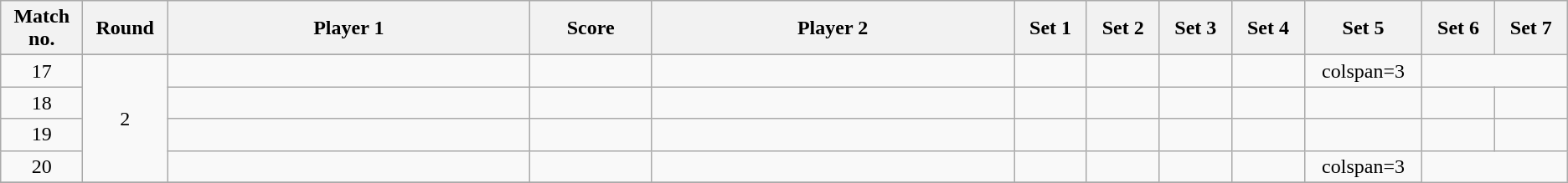<table class="wikitable" style="text-align: center;">
<tr>
<th width="2%">Match no.</th>
<th width="2%">Round</th>
<th width="15%">Player 1</th>
<th width="5%">Score</th>
<th width="15%">Player 2</th>
<th width="3%">Set 1</th>
<th width="3%">Set 2</th>
<th width="3%">Set 3</th>
<th width="3%">Set 4</th>
<th width="3%">Set 5</th>
<th width="3%">Set 6</th>
<th width="3%">Set 7</th>
</tr>
<tr>
</tr>
<tr style=text-align:center;>
<td>17</td>
<td rowspan=4>2</td>
<td></td>
<td></td>
<td></td>
<td></td>
<td></td>
<td></td>
<td></td>
<td>colspan=3</td>
</tr>
<tr style=text-align:center;>
<td>18</td>
<td></td>
<td></td>
<td></td>
<td></td>
<td></td>
<td></td>
<td></td>
<td></td>
<td></td>
<td></td>
</tr>
<tr style=text-align:center;>
<td>19</td>
<td></td>
<td></td>
<td></td>
<td></td>
<td></td>
<td></td>
<td></td>
<td></td>
<td></td>
<td></td>
</tr>
<tr style=text-align:center;>
<td>20</td>
<td></td>
<td></td>
<td></td>
<td></td>
<td></td>
<td></td>
<td></td>
<td>colspan=3</td>
</tr>
<tr>
</tr>
</table>
